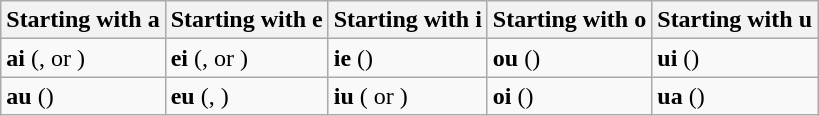<table class="wikitable">
<tr align="center" cellpadding="4">
<th>Starting with <strong>a</strong></th>
<th>Starting with <strong>e</strong></th>
<th>Starting with <strong>i</strong></th>
<th>Starting with <strong>o</strong></th>
<th>Starting with <strong>u</strong></th>
</tr>
<tr align="left">
<td><strong>ai</strong> (<span></span>, <span></span> or <span></span>)</td>
<td><strong>ei</strong> (<span></span>, <span></span> or <span></span>)</td>
<td><strong>ie</strong> (<span></span>)</td>
<td><strong>ou</strong> (<span></span>)</td>
<td><strong>ui</strong> (<span></span>)</td>
</tr>
<tr align="left">
<td><strong>au</strong> (<span></span>)</td>
<td><strong>eu</strong> (<span></span>, <span></span>)</td>
<td><strong>iu</strong> (<span></span> or <span></span>)</td>
<td><strong>oi</strong> (<span></span>)</td>
<td><strong>ua</strong> (<span></span>)</td>
</tr>
</table>
